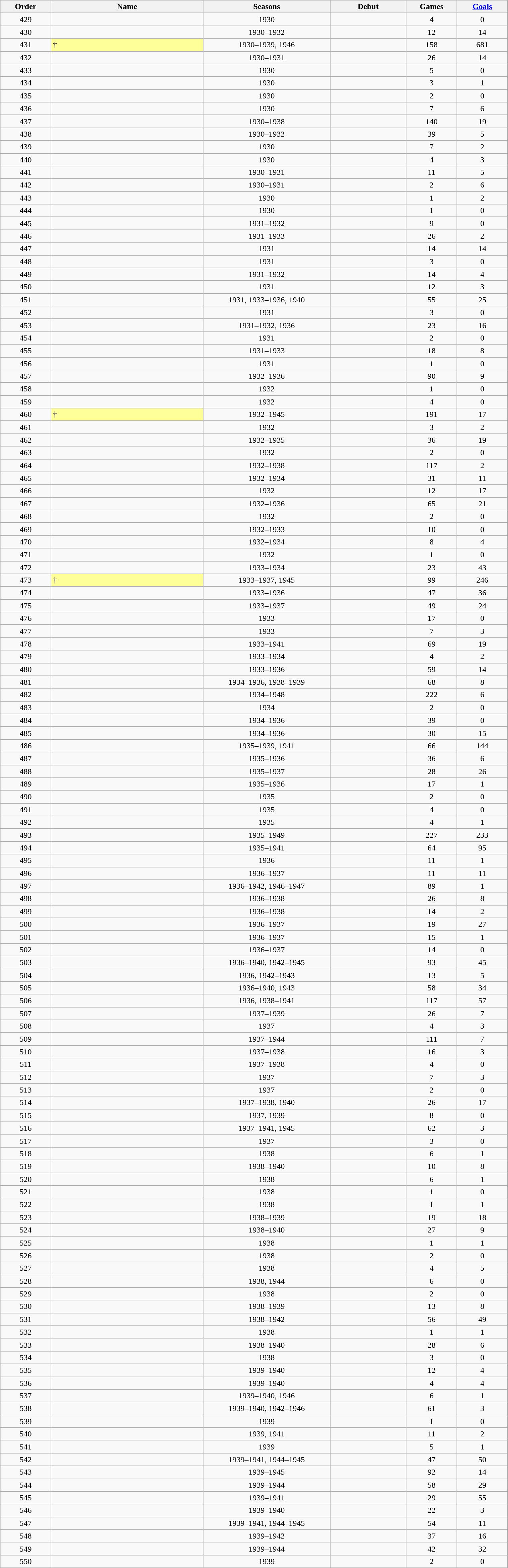<table class="wikitable sortable" style="text-align:center; width:80%">
<tr>
<th style="width=5%">Order</th>
<th style="width:30%">Name</th>
<th style="width:25%">Seasons</th>
<th style="width:15%">Debut</th>
<th style="width:10%">Games</th>
<th style="width:10%"><a href='#'>Goals</a></th>
</tr>
<tr>
<td>429</td>
<td align=left></td>
<td>1930</td>
<td></td>
<td>4</td>
<td>0</td>
</tr>
<tr>
<td>430</td>
<td align=left></td>
<td>1930–1932</td>
<td></td>
<td>12</td>
<td>14</td>
</tr>
<tr>
<td>431</td>
<td style="text-align:left; background:#FFFF99">†</td>
<td>1930–1939, 1946</td>
<td></td>
<td>158</td>
<td>681</td>
</tr>
<tr>
<td>432</td>
<td align=left></td>
<td>1930–1931</td>
<td></td>
<td>26</td>
<td>14</td>
</tr>
<tr>
<td>433</td>
<td align=left></td>
<td>1930</td>
<td></td>
<td>5</td>
<td>0</td>
</tr>
<tr>
<td>434</td>
<td align=left></td>
<td>1930</td>
<td></td>
<td>3</td>
<td>1</td>
</tr>
<tr>
<td>435</td>
<td align=left></td>
<td>1930</td>
<td></td>
<td>2</td>
<td>0</td>
</tr>
<tr>
<td>436</td>
<td align=left></td>
<td>1930</td>
<td></td>
<td>7</td>
<td>6</td>
</tr>
<tr>
<td>437</td>
<td align=left></td>
<td>1930–1938</td>
<td></td>
<td>140</td>
<td>19</td>
</tr>
<tr>
<td>438</td>
<td align=left></td>
<td>1930–1932</td>
<td></td>
<td>39</td>
<td>5</td>
</tr>
<tr>
<td>439</td>
<td align=left></td>
<td>1930</td>
<td></td>
<td>7</td>
<td>2</td>
</tr>
<tr>
<td>440</td>
<td align=left></td>
<td>1930</td>
<td></td>
<td>4</td>
<td>3</td>
</tr>
<tr>
<td>441</td>
<td align=left></td>
<td>1930–1931</td>
<td></td>
<td>11</td>
<td>5</td>
</tr>
<tr>
<td>442</td>
<td align=left></td>
<td>1930–1931</td>
<td></td>
<td>2</td>
<td>6</td>
</tr>
<tr>
<td>443</td>
<td align=left></td>
<td>1930</td>
<td></td>
<td>1</td>
<td>2</td>
</tr>
<tr>
<td>444</td>
<td align=left></td>
<td>1930</td>
<td></td>
<td>1</td>
<td>0</td>
</tr>
<tr>
<td>445</td>
<td align=left></td>
<td>1931–1932</td>
<td></td>
<td>9</td>
<td>0</td>
</tr>
<tr>
<td>446</td>
<td align=left></td>
<td>1931–1933</td>
<td></td>
<td>26</td>
<td>2</td>
</tr>
<tr>
<td>447</td>
<td align=left></td>
<td>1931</td>
<td></td>
<td>14</td>
<td>14</td>
</tr>
<tr>
<td>448</td>
<td align=left></td>
<td>1931</td>
<td></td>
<td>3</td>
<td>0</td>
</tr>
<tr>
<td>449</td>
<td align=left></td>
<td>1931–1932</td>
<td></td>
<td>14</td>
<td>4</td>
</tr>
<tr>
<td>450</td>
<td align=left></td>
<td>1931</td>
<td></td>
<td>12</td>
<td>3</td>
</tr>
<tr>
<td>451</td>
<td align=left></td>
<td>1931, 1933–1936, 1940</td>
<td></td>
<td>55</td>
<td>25</td>
</tr>
<tr>
<td>452</td>
<td align=left></td>
<td>1931</td>
<td></td>
<td>3</td>
<td>0</td>
</tr>
<tr>
<td>453</td>
<td align=left></td>
<td>1931–1932, 1936</td>
<td></td>
<td>23</td>
<td>16</td>
</tr>
<tr>
<td>454</td>
<td align=left></td>
<td>1931</td>
<td></td>
<td>2</td>
<td>0</td>
</tr>
<tr>
<td>455</td>
<td align=left></td>
<td>1931–1933</td>
<td></td>
<td>18</td>
<td>8</td>
</tr>
<tr>
<td>456</td>
<td align=left></td>
<td>1931</td>
<td></td>
<td>1</td>
<td>0</td>
</tr>
<tr>
<td>457</td>
<td align=left></td>
<td>1932–1936</td>
<td></td>
<td>90</td>
<td>9</td>
</tr>
<tr>
<td>458</td>
<td align=left></td>
<td>1932</td>
<td></td>
<td>1</td>
<td>0</td>
</tr>
<tr>
<td>459</td>
<td align=left></td>
<td>1932</td>
<td></td>
<td>4</td>
<td>0</td>
</tr>
<tr>
<td>460</td>
<td style="text-align:left; background:#FFFF99">†</td>
<td>1932–1945</td>
<td></td>
<td>191</td>
<td>17</td>
</tr>
<tr>
<td>461</td>
<td align=left></td>
<td>1932</td>
<td></td>
<td>3</td>
<td>2</td>
</tr>
<tr>
<td>462</td>
<td align=left></td>
<td>1932–1935</td>
<td></td>
<td>36</td>
<td>19</td>
</tr>
<tr>
<td>463</td>
<td align=left></td>
<td>1932</td>
<td></td>
<td>2</td>
<td>0</td>
</tr>
<tr>
<td>464</td>
<td align=left></td>
<td>1932–1938</td>
<td></td>
<td>117</td>
<td>2</td>
</tr>
<tr>
<td>465</td>
<td align=left></td>
<td>1932–1934</td>
<td></td>
<td>31</td>
<td>11</td>
</tr>
<tr>
<td>466</td>
<td align=left></td>
<td>1932</td>
<td></td>
<td>12</td>
<td>17</td>
</tr>
<tr>
<td>467</td>
<td align=left></td>
<td>1932–1936</td>
<td></td>
<td>65</td>
<td>21</td>
</tr>
<tr>
<td>468</td>
<td align=left></td>
<td>1932</td>
<td></td>
<td>2</td>
<td>0</td>
</tr>
<tr>
<td>469</td>
<td align=left></td>
<td>1932–1933</td>
<td></td>
<td>10</td>
<td>0</td>
</tr>
<tr>
<td>470</td>
<td align=left></td>
<td>1932–1934</td>
<td></td>
<td>8</td>
<td>4</td>
</tr>
<tr>
<td>471</td>
<td align=left></td>
<td>1932</td>
<td></td>
<td>1</td>
<td>0</td>
</tr>
<tr>
<td>472</td>
<td align=left></td>
<td>1933–1934</td>
<td></td>
<td>23</td>
<td>43</td>
</tr>
<tr>
<td>473</td>
<td style="text-align:left; background:#FFFF99">†</td>
<td>1933–1937, 1945</td>
<td></td>
<td>99</td>
<td>246</td>
</tr>
<tr>
<td>474</td>
<td align=left></td>
<td>1933–1936</td>
<td></td>
<td>47</td>
<td>36</td>
</tr>
<tr>
<td>475</td>
<td align=left></td>
<td>1933–1937</td>
<td></td>
<td>49</td>
<td>24</td>
</tr>
<tr>
<td>476</td>
<td align=left></td>
<td>1933</td>
<td></td>
<td>17</td>
<td>0</td>
</tr>
<tr>
<td>477</td>
<td align=left></td>
<td>1933</td>
<td></td>
<td>7</td>
<td>3</td>
</tr>
<tr>
<td>478</td>
<td align=left></td>
<td>1933–1941</td>
<td></td>
<td>69</td>
<td>19</td>
</tr>
<tr>
<td>479</td>
<td align=left></td>
<td>1933–1934</td>
<td></td>
<td>4</td>
<td>2</td>
</tr>
<tr>
<td>480</td>
<td align=left></td>
<td>1933–1936</td>
<td></td>
<td>59</td>
<td>14</td>
</tr>
<tr>
<td>481</td>
<td align=left></td>
<td>1934–1936, 1938–1939</td>
<td></td>
<td>68</td>
<td>8</td>
</tr>
<tr>
<td>482</td>
<td align=left></td>
<td>1934–1948</td>
<td></td>
<td>222</td>
<td>6</td>
</tr>
<tr>
<td>483</td>
<td align=left></td>
<td>1934</td>
<td></td>
<td>2</td>
<td>0</td>
</tr>
<tr>
<td>484</td>
<td align=left></td>
<td>1934–1936</td>
<td></td>
<td>39</td>
<td>0</td>
</tr>
<tr>
<td>485</td>
<td align=left></td>
<td>1934–1936</td>
<td></td>
<td>30</td>
<td>15</td>
</tr>
<tr>
<td>486</td>
<td align=left></td>
<td>1935–1939, 1941</td>
<td></td>
<td>66</td>
<td>144</td>
</tr>
<tr>
<td>487</td>
<td align=left></td>
<td>1935–1936</td>
<td></td>
<td>36</td>
<td>6</td>
</tr>
<tr>
<td>488</td>
<td align=left></td>
<td>1935–1937</td>
<td></td>
<td>28</td>
<td>26</td>
</tr>
<tr>
<td>489</td>
<td align=left></td>
<td>1935–1936</td>
<td></td>
<td>17</td>
<td>1</td>
</tr>
<tr>
<td>490</td>
<td align=left></td>
<td>1935</td>
<td></td>
<td>2</td>
<td>0</td>
</tr>
<tr>
<td>491</td>
<td align=left></td>
<td>1935</td>
<td></td>
<td>4</td>
<td>0</td>
</tr>
<tr>
<td>492</td>
<td align=left></td>
<td>1935</td>
<td></td>
<td>4</td>
<td>1</td>
</tr>
<tr>
<td>493</td>
<td align=left></td>
<td>1935–1949</td>
<td></td>
<td>227</td>
<td>233</td>
</tr>
<tr>
<td>494</td>
<td align=left></td>
<td>1935–1941</td>
<td></td>
<td>64</td>
<td>95</td>
</tr>
<tr>
<td>495</td>
<td align=left></td>
<td>1936</td>
<td></td>
<td>11</td>
<td>1</td>
</tr>
<tr>
<td>496</td>
<td align=left></td>
<td>1936–1937</td>
<td></td>
<td>11</td>
<td>11</td>
</tr>
<tr>
<td>497</td>
<td align=left></td>
<td>1936–1942, 1946–1947</td>
<td></td>
<td>89</td>
<td>1</td>
</tr>
<tr>
<td>498</td>
<td align=left></td>
<td>1936–1938</td>
<td></td>
<td>26</td>
<td>8</td>
</tr>
<tr>
<td>499</td>
<td align=left></td>
<td>1936–1938</td>
<td></td>
<td>14</td>
<td>2</td>
</tr>
<tr>
<td>500</td>
<td align=left></td>
<td>1936–1937</td>
<td></td>
<td>19</td>
<td>27</td>
</tr>
<tr>
<td>501</td>
<td align=left></td>
<td>1936–1937</td>
<td></td>
<td>15</td>
<td>1</td>
</tr>
<tr>
<td>502</td>
<td align=left></td>
<td>1936–1937</td>
<td></td>
<td>14</td>
<td>0</td>
</tr>
<tr>
<td>503</td>
<td align=left></td>
<td>1936–1940, 1942–1945</td>
<td></td>
<td>93</td>
<td>45</td>
</tr>
<tr>
<td>504</td>
<td align=left></td>
<td>1936, 1942–1943</td>
<td></td>
<td>13</td>
<td>5</td>
</tr>
<tr>
<td>505</td>
<td align=left></td>
<td>1936–1940, 1943</td>
<td></td>
<td>58</td>
<td>34</td>
</tr>
<tr>
<td>506</td>
<td align=left></td>
<td>1936, 1938–1941</td>
<td></td>
<td>117</td>
<td>57</td>
</tr>
<tr>
<td>507</td>
<td align=left></td>
<td>1937–1939</td>
<td></td>
<td>26</td>
<td>7</td>
</tr>
<tr>
<td>508</td>
<td align=left></td>
<td>1937</td>
<td></td>
<td>4</td>
<td>3</td>
</tr>
<tr>
<td>509</td>
<td align=left></td>
<td>1937–1944</td>
<td></td>
<td>111</td>
<td>7</td>
</tr>
<tr>
<td>510</td>
<td align=left></td>
<td>1937–1938</td>
<td></td>
<td>16</td>
<td>3</td>
</tr>
<tr>
<td>511</td>
<td align=left></td>
<td>1937–1938</td>
<td></td>
<td>4</td>
<td>0</td>
</tr>
<tr>
<td>512</td>
<td align=left></td>
<td>1937</td>
<td></td>
<td>7</td>
<td>3</td>
</tr>
<tr>
<td>513</td>
<td align=left></td>
<td>1937</td>
<td></td>
<td>2</td>
<td>0</td>
</tr>
<tr>
<td>514</td>
<td align=left></td>
<td>1937–1938, 1940</td>
<td></td>
<td>26</td>
<td>17</td>
</tr>
<tr>
<td>515</td>
<td align=left></td>
<td>1937, 1939</td>
<td></td>
<td>8</td>
<td>0</td>
</tr>
<tr>
<td>516</td>
<td align=left></td>
<td>1937–1941, 1945</td>
<td></td>
<td>62</td>
<td>3</td>
</tr>
<tr>
<td>517</td>
<td align=left></td>
<td>1937</td>
<td></td>
<td>3</td>
<td>0</td>
</tr>
<tr>
<td>518</td>
<td align=left></td>
<td>1938</td>
<td></td>
<td>6</td>
<td>1</td>
</tr>
<tr>
<td>519</td>
<td align=left></td>
<td>1938–1940</td>
<td></td>
<td>10</td>
<td>8</td>
</tr>
<tr>
<td>520</td>
<td align=left></td>
<td>1938</td>
<td></td>
<td>6</td>
<td>1</td>
</tr>
<tr>
<td>521</td>
<td align=left></td>
<td>1938</td>
<td></td>
<td>1</td>
<td>0</td>
</tr>
<tr>
<td>522</td>
<td align=left></td>
<td>1938</td>
<td></td>
<td>1</td>
<td>1</td>
</tr>
<tr>
<td>523</td>
<td align=left></td>
<td>1938–1939</td>
<td></td>
<td>19</td>
<td>18</td>
</tr>
<tr>
<td>524</td>
<td align=left></td>
<td>1938–1940</td>
<td></td>
<td>27</td>
<td>9</td>
</tr>
<tr>
<td>525</td>
<td align=left></td>
<td>1938</td>
<td></td>
<td>1</td>
<td>1</td>
</tr>
<tr>
<td>526</td>
<td align=left></td>
<td>1938</td>
<td></td>
<td>2</td>
<td>0</td>
</tr>
<tr>
<td>527</td>
<td align=left></td>
<td>1938</td>
<td></td>
<td>4</td>
<td>5</td>
</tr>
<tr>
<td>528</td>
<td align=left></td>
<td>1938, 1944</td>
<td></td>
<td>6</td>
<td>0</td>
</tr>
<tr>
<td>529</td>
<td align=left></td>
<td>1938</td>
<td></td>
<td>2</td>
<td>0</td>
</tr>
<tr>
<td>530</td>
<td align=left></td>
<td>1938–1939</td>
<td></td>
<td>13</td>
<td>8</td>
</tr>
<tr>
<td>531</td>
<td align=left></td>
<td>1938–1942</td>
<td></td>
<td>56</td>
<td>49</td>
</tr>
<tr>
<td>532</td>
<td align=left></td>
<td>1938</td>
<td></td>
<td>1</td>
<td>1</td>
</tr>
<tr>
<td>533</td>
<td align=left></td>
<td>1938–1940</td>
<td></td>
<td>28</td>
<td>6</td>
</tr>
<tr>
<td>534</td>
<td align=left></td>
<td>1938</td>
<td></td>
<td>3</td>
<td>0</td>
</tr>
<tr>
<td>535</td>
<td align=left></td>
<td>1939–1940</td>
<td></td>
<td>12</td>
<td>4</td>
</tr>
<tr>
<td>536</td>
<td align=left></td>
<td>1939–1940</td>
<td></td>
<td>4</td>
<td>4</td>
</tr>
<tr>
<td>537</td>
<td align=left></td>
<td>1939–1940, 1946</td>
<td></td>
<td>6</td>
<td>1</td>
</tr>
<tr>
<td>538</td>
<td align=left></td>
<td>1939–1940, 1942–1946</td>
<td></td>
<td>61</td>
<td>3</td>
</tr>
<tr>
<td>539</td>
<td align=left></td>
<td>1939</td>
<td></td>
<td>1</td>
<td>0</td>
</tr>
<tr>
<td>540</td>
<td align=left></td>
<td>1939, 1941</td>
<td></td>
<td>11</td>
<td>2</td>
</tr>
<tr>
<td>541</td>
<td align=left></td>
<td>1939</td>
<td></td>
<td>5</td>
<td>1</td>
</tr>
<tr>
<td>542</td>
<td align=left></td>
<td>1939–1941, 1944–1945</td>
<td></td>
<td>47</td>
<td>50</td>
</tr>
<tr>
<td>543</td>
<td align=left></td>
<td>1939–1945</td>
<td></td>
<td>92</td>
<td>14</td>
</tr>
<tr>
<td>544</td>
<td align=left></td>
<td>1939–1944</td>
<td></td>
<td>58</td>
<td>29</td>
</tr>
<tr>
<td>545</td>
<td align=left></td>
<td>1939–1941</td>
<td></td>
<td>29</td>
<td>55</td>
</tr>
<tr>
<td>546</td>
<td align=left></td>
<td>1939–1940</td>
<td></td>
<td>22</td>
<td>3</td>
</tr>
<tr>
<td>547</td>
<td align=left></td>
<td>1939–1941, 1944–1945</td>
<td></td>
<td>54</td>
<td>11</td>
</tr>
<tr>
<td>548</td>
<td align=left></td>
<td>1939–1942</td>
<td></td>
<td>37</td>
<td>16</td>
</tr>
<tr>
<td>549</td>
<td align=left></td>
<td>1939–1944</td>
<td></td>
<td>42</td>
<td>32</td>
</tr>
<tr>
<td>550</td>
<td align=left></td>
<td>1939</td>
<td></td>
<td>2</td>
<td>0</td>
</tr>
</table>
